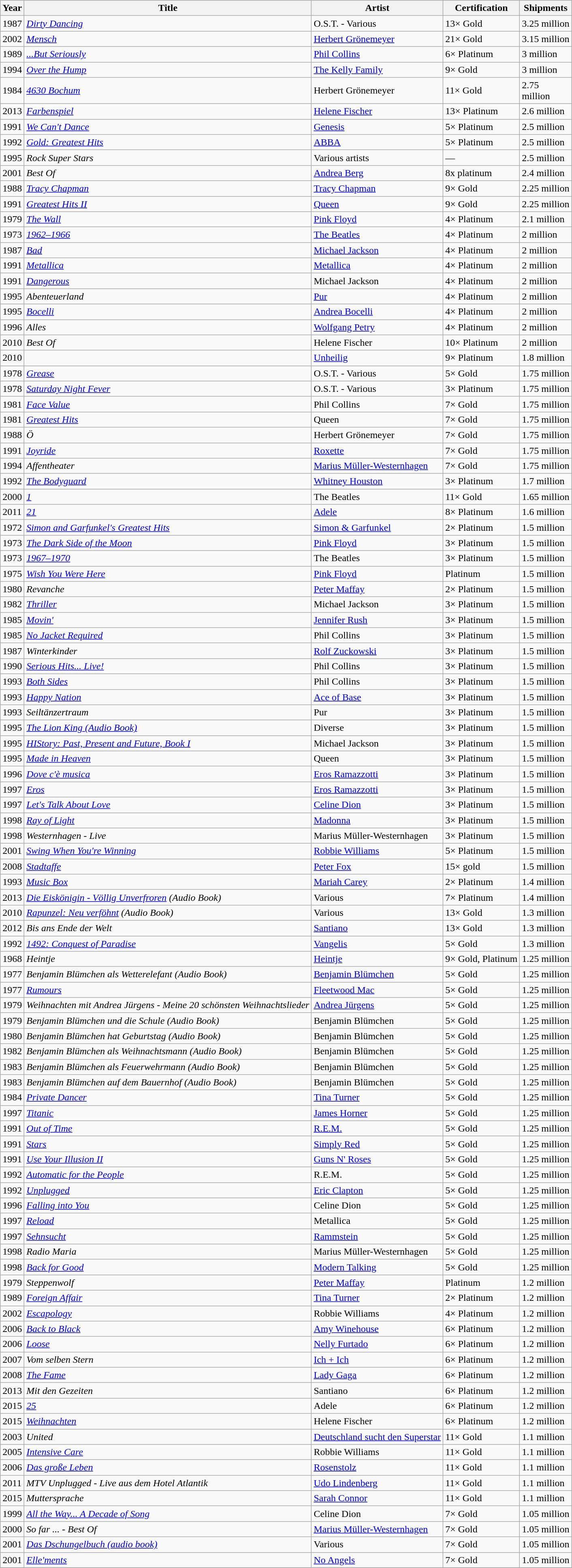<table class="wikitable sortable">
<tr>
<th scope="col">Year</th>
<th scope="col">Title</th>
<th scope="col">Artist</th>
<th scope="col">Certification </th>
<th scope="col">Shipments</th>
</tr>
<tr>
<td>1987</td>
<td><em><a href='#'>Dirty Dancing</a></em></td>
<td>O.S.T. - Various</td>
<td>13× Gold</td>
<td>3.25 million</td>
</tr>
<tr>
<td>2002</td>
<td><em><a href='#'>Mensch</a></em></td>
<td><a href='#'>Herbert Grönemeyer</a></td>
<td>21× Gold</td>
<td>3.15 million</td>
</tr>
<tr>
<td>1989</td>
<td><em><a href='#'>...But Seriously</a></em></td>
<td><a href='#'>Phil Collins</a></td>
<td>6× Platinum</td>
<td>3 million</td>
</tr>
<tr>
<td>1994</td>
<td><em><a href='#'>Over the Hump</a></em></td>
<td><a href='#'>The Kelly Family</a></td>
<td>9× Gold</td>
<td>3 million</td>
</tr>
<tr>
<td>1984</td>
<td><em><a href='#'>4630 Bochum</a></em></td>
<td>Herbert Grönemeyer</td>
<td>11× Gold</td>
<td>2.75<br>million</td>
</tr>
<tr>
<td>2013</td>
<td><em><a href='#'>Farbenspiel</a></em></td>
<td><a href='#'>Helene Fischer</a></td>
<td>13× Platinum</td>
<td>2.6 million</td>
</tr>
<tr>
<td>1991</td>
<td><em><a href='#'>We Can't Dance</a></em></td>
<td><a href='#'>Genesis</a></td>
<td>5× Platinum</td>
<td>2.5 million</td>
</tr>
<tr>
<td>1992</td>
<td><em><a href='#'>Gold: Greatest Hits</a></em></td>
<td><a href='#'>ABBA</a></td>
<td>5× Platinum</td>
<td>2.5 million</td>
</tr>
<tr>
<td>1995</td>
<td><em>Rock Super Stars</em></td>
<td>Various artists</td>
<td>—</td>
<td>2.5 million</td>
</tr>
<tr>
<td>2001</td>
<td><em>Best Of</em></td>
<td><a href='#'>Andrea Berg</a></td>
<td>8x platinum</td>
<td>2.4 million</td>
</tr>
<tr>
<td>1988</td>
<td><em><a href='#'>Tracy Chapman</a></em></td>
<td><a href='#'>Tracy Chapman</a></td>
<td>9× Gold</td>
<td>2.25 million</td>
</tr>
<tr>
<td>1991</td>
<td><em><a href='#'>Greatest Hits II</a></em></td>
<td><a href='#'>Queen</a></td>
<td>9× Gold</td>
<td>2.25 million</td>
</tr>
<tr>
<td>1979</td>
<td><em><a href='#'>The Wall</a></em></td>
<td><a href='#'>Pink Floyd</a></td>
<td>4× Platinum</td>
<td>2.1 million</td>
</tr>
<tr>
<td>1973</td>
<td><em><a href='#'>1962–1966</a></em></td>
<td><a href='#'>The Beatles</a></td>
<td>4× Platinum</td>
<td>2 million</td>
</tr>
<tr>
<td>1987</td>
<td><em><a href='#'>Bad</a></em></td>
<td><a href='#'>Michael Jackson</a></td>
<td>4× Platinum</td>
<td>2 million</td>
</tr>
<tr>
<td>1991</td>
<td><em><a href='#'>Metallica</a></em></td>
<td><a href='#'>Metallica</a></td>
<td>4× Platinum</td>
<td>2 million</td>
</tr>
<tr>
<td>1991</td>
<td><em><a href='#'>Dangerous</a></em></td>
<td>Michael Jackson</td>
<td>4× Platinum</td>
<td>2 million</td>
</tr>
<tr>
<td>1995</td>
<td><em>Abenteuerland</em></td>
<td><a href='#'>Pur</a></td>
<td>4× Platinum</td>
<td>2 million</td>
</tr>
<tr>
<td>1995</td>
<td><em><a href='#'>Bocelli</a></em></td>
<td><a href='#'>Andrea Bocelli</a></td>
<td>4× Platinum</td>
<td>2 million</td>
</tr>
<tr>
<td>1996</td>
<td><em>Alles</em></td>
<td><a href='#'>Wolfgang Petry</a></td>
<td>4× Platinum</td>
<td>2 million</td>
</tr>
<tr>
<td>2010</td>
<td><em>Best Of</em></td>
<td>Helene Fischer</td>
<td>10× Platinum</td>
<td>2 million</td>
</tr>
<tr>
<td>2010</td>
<td></td>
<td><a href='#'>Unheilig</a></td>
<td>9× Platinum</td>
<td>1.8 million</td>
</tr>
<tr>
<td>1978</td>
<td><em><a href='#'>Grease</a></em></td>
<td>O.S.T. - Various</td>
<td>5× Gold</td>
<td>1.75 million</td>
</tr>
<tr>
<td>1978</td>
<td><em><a href='#'>Saturday Night Fever</a></em></td>
<td>O.S.T. - Various</td>
<td>3× Platinum</td>
<td>1.75 million</td>
</tr>
<tr>
<td>1981</td>
<td><em><a href='#'>Face Value</a></em></td>
<td>Phil Collins</td>
<td>7× Gold</td>
<td>1.75 million</td>
</tr>
<tr>
<td>1981</td>
<td><em><a href='#'>Greatest Hits</a></em></td>
<td>Queen</td>
<td>7× Gold</td>
<td>1.75 million</td>
</tr>
<tr>
<td>1988</td>
<td><em>Ö</em></td>
<td>Herbert Grönemeyer</td>
<td>7× Gold</td>
<td>1.75 million</td>
</tr>
<tr>
<td>1991</td>
<td><em><a href='#'>Joyride</a></em></td>
<td><a href='#'>Roxette</a></td>
<td>7× Gold</td>
<td>1.75 million</td>
</tr>
<tr>
<td>1994</td>
<td><em>Affentheater</em></td>
<td><a href='#'>Marius Müller-Westernhagen</a></td>
<td>7× Gold</td>
<td>1.75 million</td>
</tr>
<tr>
<td>1992</td>
<td><em><a href='#'>The Bodyguard</a></em></td>
<td><a href='#'>Whitney Houston</a></td>
<td>3× Platinum</td>
<td>1.7 million</td>
</tr>
<tr>
<td>2000</td>
<td><em><a href='#'>1</a></em></td>
<td>The Beatles</td>
<td>11× Gold</td>
<td>1.65 million</td>
</tr>
<tr>
<td>2011</td>
<td><em><a href='#'>21</a></em></td>
<td><a href='#'>Adele</a></td>
<td>8× Platinum</td>
<td>1.6 million</td>
</tr>
<tr>
<td>1972</td>
<td><em><a href='#'>Simon and Garfunkel's Greatest Hits</a></em></td>
<td><a href='#'>Simon & Garfunkel</a></td>
<td>2× Platinum</td>
<td>1.5 million</td>
</tr>
<tr>
<td>1973</td>
<td><em><a href='#'>The Dark Side of the Moon</a></em></td>
<td><a href='#'>Pink Floyd</a></td>
<td>3× Platinum</td>
<td>1.5 million</td>
</tr>
<tr>
<td>1973</td>
<td><em><a href='#'>1967–1970</a></em></td>
<td>The Beatles</td>
<td>3× Platinum</td>
<td>1.5 million</td>
</tr>
<tr>
<td>1975</td>
<td><em><a href='#'>Wish You Were Here</a></em></td>
<td><a href='#'>Pink Floyd</a></td>
<td>Platinum</td>
<td>1.5 million</td>
</tr>
<tr>
<td>1980</td>
<td><em>Revanche</em></td>
<td><a href='#'>Peter Maffay</a></td>
<td>2× Platinum</td>
<td>1.5 million</td>
</tr>
<tr>
<td>1982</td>
<td><em><a href='#'>Thriller</a></em></td>
<td>Michael Jackson</td>
<td>3× Platinum</td>
<td>1.5 million</td>
</tr>
<tr>
<td>1985</td>
<td><em><a href='#'>Movin'</a></em></td>
<td><a href='#'>Jennifer Rush</a></td>
<td>3× Platinum</td>
<td>1.5 million</td>
</tr>
<tr>
<td>1985</td>
<td><em><a href='#'>No Jacket Required</a></em></td>
<td>Phil Collins</td>
<td>3× Platinum</td>
<td>1.5 million</td>
</tr>
<tr>
<td>1987</td>
<td><em>Winterkinder</em></td>
<td><a href='#'>Rolf Zuckowski</a></td>
<td>3× Platinum</td>
<td>1.5 million</td>
</tr>
<tr>
<td>1990</td>
<td><em><a href='#'>Serious Hits... Live!</a></em></td>
<td>Phil Collins</td>
<td>3× Platinum</td>
<td>1.5 million</td>
</tr>
<tr>
<td>1993</td>
<td><em><a href='#'>Both Sides</a></em></td>
<td>Phil Collins</td>
<td>3× Platinum</td>
<td>1.5 million</td>
</tr>
<tr>
<td>1993</td>
<td><em><a href='#'>Happy Nation</a></em></td>
<td><a href='#'>Ace of Base</a></td>
<td>3× Platinum</td>
<td>1.5 million</td>
</tr>
<tr>
<td>1993</td>
<td><em>Seiltänzertraum</em></td>
<td>Pur</td>
<td>3× Platinum</td>
<td>1.5 million</td>
</tr>
<tr>
<td>1995</td>
<td><em><a href='#'>The Lion King (Audio Book)</a></em></td>
<td>Diverse</td>
<td>3× Platinum</td>
<td>1.5 million</td>
</tr>
<tr>
<td>1995</td>
<td><em><a href='#'>HIStory: Past, Present and Future, Book I</a></em></td>
<td>Michael Jackson</td>
<td>3× Platinum</td>
<td>1.5 million</td>
</tr>
<tr>
<td>1995</td>
<td><em><a href='#'>Made in Heaven</a></em></td>
<td>Queen</td>
<td>3× Platinum</td>
<td>1.5 million</td>
</tr>
<tr>
<td>1996</td>
<td><em><a href='#'>Dove c'è musica</a></em></td>
<td><a href='#'>Eros Ramazzotti</a></td>
<td>3× Platinum</td>
<td>1.5 million</td>
</tr>
<tr>
<td>1997</td>
<td><em><a href='#'>Eros</a></em></td>
<td><a href='#'>Eros Ramazzotti</a></td>
<td>3× Platinum</td>
<td>1.5 million</td>
</tr>
<tr>
<td>1997</td>
<td><em><a href='#'>Let's Talk About Love</a></em></td>
<td><a href='#'>Celine Dion</a></td>
<td>3× Platinum</td>
<td>1.5 million</td>
</tr>
<tr>
<td>1998</td>
<td><em><a href='#'>Ray of Light</a></em></td>
<td><a href='#'>Madonna</a></td>
<td>3× Platinum</td>
<td>1.5 million</td>
</tr>
<tr>
<td>1998</td>
<td><em>Westernhagen - Live</em></td>
<td>Marius Müller-Westernhagen</td>
<td>3× Platinum</td>
<td>1.5 million</td>
</tr>
<tr>
<td>2001</td>
<td><em><a href='#'>Swing When You're Winning</a></em></td>
<td><a href='#'>Robbie Williams</a></td>
<td>5× Platinum</td>
<td>1.5 million</td>
</tr>
<tr>
<td>2008</td>
<td><em><a href='#'>Stadtaffe</a></em></td>
<td><a href='#'>Peter Fox</a></td>
<td>15× gold</td>
<td>1.5 million</td>
</tr>
<tr>
<td>1993</td>
<td><em><a href='#'>Music Box</a></em></td>
<td><a href='#'>Mariah Carey</a></td>
<td>2× Platinum</td>
<td>1.4 million</td>
</tr>
<tr>
<td>2013</td>
<td><em><a href='#'>Die Eiskönigin - Völlig Unverfroren</a> (Audio Book)</em></td>
<td>Various</td>
<td>7× Platinum</td>
<td>1.4 million</td>
</tr>
<tr>
<td>2010</td>
<td><em><a href='#'>Rapunzel: Neu verföhnt</a> (Audio Book)</em></td>
<td>Various</td>
<td>13× Gold</td>
<td>1.3 million</td>
</tr>
<tr>
<td>2012</td>
<td><em>Bis ans Ende der Welt</em></td>
<td><a href='#'>Santiano</a></td>
<td>13× Gold</td>
<td>1.3 million</td>
</tr>
<tr>
<td>1992</td>
<td><em><a href='#'>1492: Conquest of Paradise</a></em></td>
<td><a href='#'>Vangelis</a></td>
<td>5× Gold</td>
<td>1.3 million</td>
</tr>
<tr>
<td>1968</td>
<td><em>Heintje</em></td>
<td><a href='#'>Heintje</a></td>
<td>9× Gold, Platinum</td>
<td>1.25 million</td>
</tr>
<tr>
<td>1977</td>
<td><em>Benjamin Blümchen als Wetterelefant (Audio Book)</em></td>
<td><a href='#'>Benjamin Blümchen</a></td>
<td>5× Gold</td>
<td>1.25 million</td>
</tr>
<tr>
<td>1977</td>
<td><em><a href='#'>Rumours</a></em></td>
<td><a href='#'>Fleetwood Mac</a></td>
<td>5× Gold</td>
<td>1.25 million</td>
</tr>
<tr>
<td>1979</td>
<td><em>Weihnachten mit Andrea Jürgens - Meine 20 schönsten Weihnachtslieder</em></td>
<td><a href='#'>Andrea Jürgens</a></td>
<td>5× Gold</td>
<td>1.25 million</td>
</tr>
<tr>
<td>1979</td>
<td><em>Benjamin Blümchen und die Schule (Audio Book)</em></td>
<td>Benjamin Blümchen</td>
<td>5× Gold</td>
<td>1.25 million</td>
</tr>
<tr>
<td>1980</td>
<td><em>Benjamin Blümchen hat Geburtstag (Audio Book)</em></td>
<td>Benjamin Blümchen</td>
<td>5× Gold</td>
<td>1.25 million</td>
</tr>
<tr>
<td>1982</td>
<td><em>Benjamin Blümchen als Weihnachtsmann (Audio Book)</em></td>
<td>Benjamin Blümchen</td>
<td>5× Gold</td>
<td>1.25 million</td>
</tr>
<tr>
<td>1983</td>
<td><em>Benjamin Blümchen als Feuerwehrmann (Audio Book)</em></td>
<td>Benjamin Blümchen</td>
<td>5× Gold</td>
<td>1.25 million</td>
</tr>
<tr>
<td>1983</td>
<td><em>Benjamin Blümchen auf dem Bauernhof (Audio Book)</em></td>
<td>Benjamin Blümchen</td>
<td>5× Gold</td>
<td>1.25 million</td>
</tr>
<tr>
<td>1984</td>
<td><em><a href='#'>Private Dancer</a></em></td>
<td><a href='#'>Tina Turner</a></td>
<td>5× Gold</td>
<td>1.25 million</td>
</tr>
<tr>
<td>1997</td>
<td><em><a href='#'>Titanic</a></em></td>
<td><a href='#'>James Horner</a></td>
<td>5× Gold</td>
<td>1.25 million</td>
</tr>
<tr>
<td>1991</td>
<td><em><a href='#'>Out of Time</a></em></td>
<td><a href='#'>R.E.M.</a></td>
<td>5× Gold</td>
<td>1.25 million</td>
</tr>
<tr>
<td>1991</td>
<td><em><a href='#'>Stars</a></em></td>
<td><a href='#'>Simply Red</a></td>
<td>5× Gold</td>
<td>1.25 million</td>
</tr>
<tr>
<td>1991</td>
<td><em><a href='#'>Use Your Illusion II</a></em></td>
<td><a href='#'>Guns N' Roses</a></td>
<td>5× Gold</td>
<td>1.25 million</td>
</tr>
<tr>
<td>1992</td>
<td><em><a href='#'>Automatic for the People</a></em></td>
<td>R.E.M.</td>
<td>5× Gold</td>
<td>1.25 million</td>
</tr>
<tr>
<td>1992</td>
<td><em><a href='#'>Unplugged</a></em></td>
<td><a href='#'>Eric Clapton</a></td>
<td>5× Gold</td>
<td>1.25 million</td>
</tr>
<tr>
<td>1996</td>
<td><em><a href='#'>Falling into You</a></em></td>
<td>Celine Dion</td>
<td>5× Gold</td>
<td>1.25 million</td>
</tr>
<tr>
<td>1997</td>
<td><em><a href='#'>Reload</a></em></td>
<td>Metallica</td>
<td>5× Gold</td>
<td>1.25 million</td>
</tr>
<tr>
<td>1997</td>
<td><em><a href='#'>Sehnsucht</a></em></td>
<td><a href='#'>Rammstein</a></td>
<td>5× Gold</td>
<td>1.25 million</td>
</tr>
<tr>
<td>1998</td>
<td><em>Radio Maria</em></td>
<td>Marius Müller-Westernhagen</td>
<td>5× Gold</td>
<td>1.25 million</td>
</tr>
<tr>
<td>1998</td>
<td><em><a href='#'>Back for Good</a></em></td>
<td><a href='#'>Modern Talking</a></td>
<td>5× Gold</td>
<td>1.25 million</td>
</tr>
<tr>
<td>1979</td>
<td><em>Steppenwolf</em></td>
<td><a href='#'>Peter Maffay</a></td>
<td>Platinum</td>
<td>1.2 million</td>
</tr>
<tr>
<td>1989</td>
<td><em><a href='#'>Foreign Affair</a></em></td>
<td><a href='#'>Tina Turner</a></td>
<td>2× Platinum</td>
<td>1.2 million</td>
</tr>
<tr>
<td>2002</td>
<td><em><a href='#'>Escapology</a></em></td>
<td>Robbie Williams</td>
<td>4× Platinum</td>
<td>1.2 million</td>
</tr>
<tr>
<td>2006</td>
<td><em><a href='#'>Back to Black</a></em></td>
<td><a href='#'>Amy Winehouse</a></td>
<td>6× Platinum</td>
<td>1.2 million</td>
</tr>
<tr>
<td>2006</td>
<td><em><a href='#'>Loose</a></em></td>
<td><a href='#'>Nelly Furtado</a></td>
<td>6× Platinum</td>
<td>1.2 million</td>
</tr>
<tr>
<td>2007</td>
<td><em>Vom selben Stern</em></td>
<td><a href='#'>Ich + Ich</a></td>
<td>6× Platinum</td>
<td>1.2 million</td>
</tr>
<tr>
<td>2008</td>
<td><em><a href='#'>The Fame</a></em></td>
<td><a href='#'>Lady Gaga</a></td>
<td>6× Platinum</td>
<td>1.2 million</td>
</tr>
<tr>
<td>2013</td>
<td><em>Mit den Gezeiten</em></td>
<td>Santiano</td>
<td>6× Platinum</td>
<td>1.2 million</td>
</tr>
<tr>
<td>2015</td>
<td><em><a href='#'>25</a></em></td>
<td>Adele</td>
<td>6× Platinum</td>
<td>1.2 million</td>
</tr>
<tr>
<td>2015</td>
<td><em><a href='#'>Weihnachten</a></em></td>
<td>Helene Fischer</td>
<td>6× Platinum</td>
<td>1.2 million</td>
</tr>
<tr>
<td>2003</td>
<td><em>United</em></td>
<td><a href='#'>Deutschland sucht den Superstar</a></td>
<td>11× Gold</td>
<td>1.1 million</td>
</tr>
<tr>
<td>2005</td>
<td><em><a href='#'>Intensive Care</a></em></td>
<td>Robbie Williams</td>
<td>11× Gold</td>
<td>1.1 million</td>
</tr>
<tr>
<td>2006</td>
<td><em><a href='#'>Das große Leben</a></em></td>
<td><a href='#'>Rosenstolz</a></td>
<td>11× Gold</td>
<td>1.1 million</td>
</tr>
<tr>
<td>2011</td>
<td><em>MTV Unplugged - Live aus dem Hotel Atlantik</em></td>
<td><a href='#'>Udo Lindenberg</a></td>
<td>11× Gold</td>
<td>1.1 million</td>
</tr>
<tr>
<td>2015</td>
<td><em>Muttersprache</em></td>
<td><a href='#'>Sarah Connor</a></td>
<td>11× Gold</td>
<td>1.1 million</td>
</tr>
<tr>
<td>1999</td>
<td><em><a href='#'>All the Way... A Decade of Song</a></em></td>
<td>Celine Dion</td>
<td>7× Gold</td>
<td>1.05 million</td>
</tr>
<tr>
<td>2000</td>
<td><em>So far ... - Best Of</em></td>
<td><a href='#'>Marius Müller-Westernhagen</a></td>
<td>7× Gold</td>
<td>1.05 million</td>
</tr>
<tr>
<td>2001</td>
<td><em><a href='#'>Das Dschungelbuch (audio book)</a></em></td>
<td>Various</td>
<td>7× Gold</td>
<td>1.05 million</td>
</tr>
<tr>
<td>2001</td>
<td><em><a href='#'>Elle'ments</a></em></td>
<td><a href='#'>No Angels</a></td>
<td>7× Gold</td>
<td>1.05 million</td>
</tr>
<tr>
</tr>
</table>
